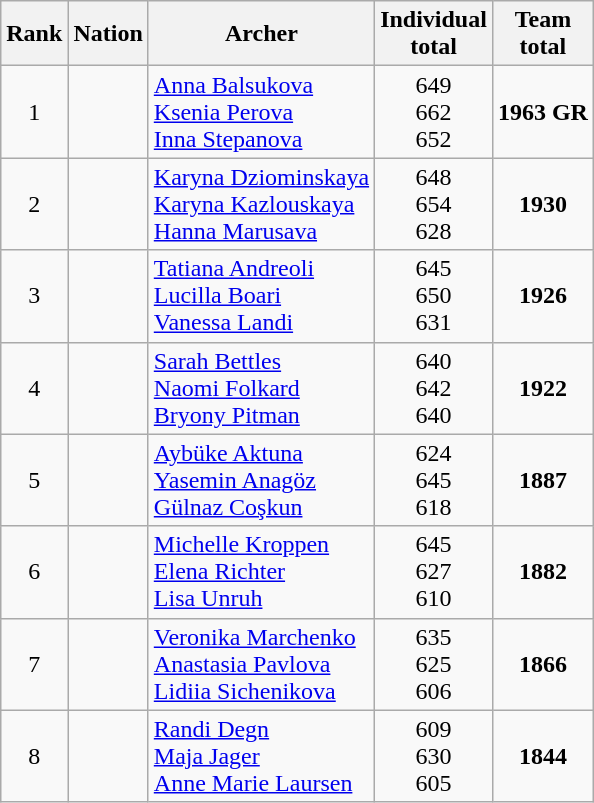<table class="wikitable sortable" style="text-align:center">
<tr>
<th>Rank</th>
<th>Nation</th>
<th>Archer</th>
<th>Individual<br>total</th>
<th>Team<br>total</th>
</tr>
<tr>
<td>1</td>
<td align=left></td>
<td align=left><a href='#'>Anna Balsukova</a><br><a href='#'>Ksenia Perova</a><br><a href='#'>Inna Stepanova</a></td>
<td>649<br>662<br>652</td>
<td><strong>1963 GR</strong></td>
</tr>
<tr>
<td>2</td>
<td align=left></td>
<td align=left><a href='#'>Karyna Dziominskaya</a><br><a href='#'>Karyna Kazlouskaya</a><br><a href='#'>Hanna Marusava</a></td>
<td>648<br>654<br>628</td>
<td><strong>1930</strong></td>
</tr>
<tr>
<td>3</td>
<td align=left></td>
<td align=left><a href='#'>Tatiana Andreoli</a><br><a href='#'>Lucilla Boari</a><br><a href='#'>Vanessa Landi</a></td>
<td>645<br>650<br>631</td>
<td><strong>1926</strong></td>
</tr>
<tr>
<td>4</td>
<td align=left></td>
<td align=left><a href='#'>Sarah Bettles</a><br><a href='#'>Naomi Folkard</a><br><a href='#'>Bryony Pitman</a></td>
<td>640<br>642<br>640</td>
<td><strong>1922</strong></td>
</tr>
<tr>
<td>5</td>
<td align=left></td>
<td align=left><a href='#'>Aybüke Aktuna</a><br><a href='#'>Yasemin Anagöz</a><br><a href='#'>Gülnaz Coşkun</a></td>
<td>624<br>645<br>618</td>
<td><strong>1887</strong></td>
</tr>
<tr>
<td>6</td>
<td align=left></td>
<td align=left><a href='#'>Michelle Kroppen</a><br><a href='#'>Elena Richter</a><br><a href='#'>Lisa Unruh</a></td>
<td>645<br>627<br>610</td>
<td><strong>1882</strong></td>
</tr>
<tr>
<td>7</td>
<td align=left></td>
<td align=left><a href='#'>Veronika Marchenko</a><br><a href='#'>Anastasia Pavlova</a><br><a href='#'>Lidiia Sichenikova</a></td>
<td>635<br>625<br>606</td>
<td><strong>1866</strong></td>
</tr>
<tr>
<td>8</td>
<td align=left></td>
<td align=left><a href='#'>Randi Degn</a><br><a href='#'>Maja Jager</a><br><a href='#'>Anne Marie Laursen</a></td>
<td>609<br>630<br>605</td>
<td><strong>1844</strong></td>
</tr>
</table>
